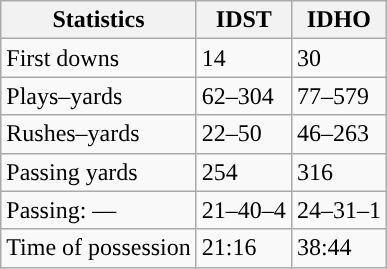<table class="wikitable" style="float:left">
<tr>
<th>Statistics</th>
<th>IDST</th>
<th>IDHO</th>
</tr>
<tr>
<td>First downs</td>
<td>14</td>
<td>30</td>
</tr>
<tr>
<td>Plays–yards</td>
<td>62–304</td>
<td>77–579</td>
</tr>
<tr>
<td>Rushes–yards</td>
<td>22–50</td>
<td>46–263</td>
</tr>
<tr>
<td>Passing yards</td>
<td>254</td>
<td>316</td>
</tr>
<tr>
<td>Passing: ––</td>
<td>21–40–4</td>
<td>24–31–1</td>
</tr>
<tr>
<td>Time of possession</td>
<td>21:16</td>
<td>38:44</td>
</tr>
</table>
